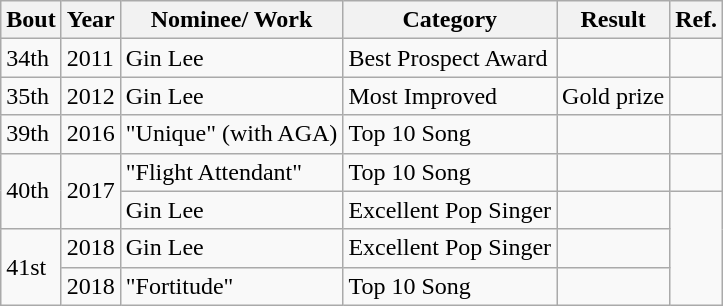<table class="wikitable">
<tr>
<th>Bout</th>
<th>Year</th>
<th>Nominee/ Work</th>
<th>Category</th>
<th>Result</th>
<th>Ref.</th>
</tr>
<tr>
<td>34th</td>
<td>2011</td>
<td>Gin Lee</td>
<td>Best Prospect Award</td>
<td></td>
<td></td>
</tr>
<tr>
<td>35th</td>
<td>2012</td>
<td>Gin Lee</td>
<td>Most Improved</td>
<td>Gold prize</td>
<td></td>
</tr>
<tr>
<td>39th</td>
<td>2016</td>
<td>"Unique" (with AGA)</td>
<td>Top 10 Song</td>
<td></td>
<td></td>
</tr>
<tr>
<td rowspan="2">40th</td>
<td rowspan="2">2017</td>
<td>"Flight Attendant"</td>
<td Top 10 Song>Top 10 Song</td>
<td></td>
<td></td>
</tr>
<tr>
<td>Gin Lee</td>
<td Excellent Pop Singer>Excellent Pop Singer</td>
<td></td>
</tr>
<tr>
<td rowspan="2">41st</td>
<td>2018</td>
<td>Gin Lee</td>
<td>Excellent Pop Singer</td>
<td></td>
</tr>
<tr>
<td>2018</td>
<td>"Fortitude"</td>
<td>Top 10 Song</td>
<td></td>
</tr>
</table>
